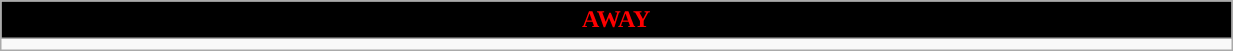<table class="wikitable collapsible collapsed" style="width:65%">
<tr>
<th colspan=6 ! style="color:red; background:black">AWAY</th>
</tr>
<tr>
<td></td>
</tr>
</table>
